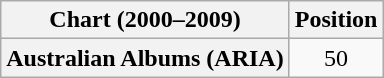<table class="wikitable plainrowheaders">
<tr>
<th scope="col">Chart (2000–2009)</th>
<th scope="col">Position</th>
</tr>
<tr>
<th scope="row">Australian Albums (ARIA)</th>
<td align="center">50</td>
</tr>
</table>
